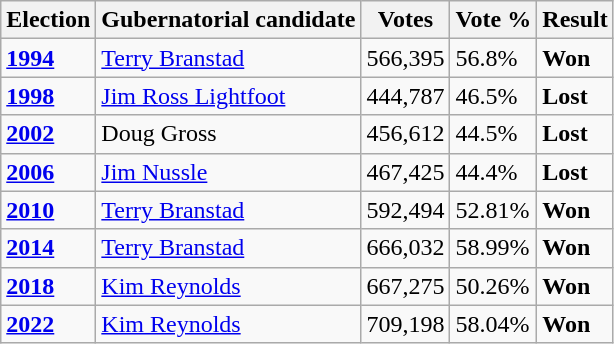<table class="wikitable">
<tr>
<th>Election</th>
<th>Gubernatorial candidate</th>
<th>Votes</th>
<th>Vote %</th>
<th>Result</th>
</tr>
<tr>
<td><strong><a href='#'>1994</a></strong></td>
<td><a href='#'>Terry Branstad</a></td>
<td>566,395</td>
<td>56.8%</td>
<td><strong>Won</strong> </td>
</tr>
<tr>
<td><strong><a href='#'>1998</a></strong></td>
<td><a href='#'>Jim Ross Lightfoot</a></td>
<td>444,787</td>
<td>46.5%</td>
<td><strong>Lost</strong> </td>
</tr>
<tr>
<td><strong><a href='#'>2002</a></strong></td>
<td>Doug Gross</td>
<td>456,612</td>
<td>44.5%</td>
<td><strong>Lost</strong> </td>
</tr>
<tr>
<td><strong><a href='#'>2006</a></strong></td>
<td><a href='#'>Jim Nussle</a></td>
<td>467,425</td>
<td>44.4%</td>
<td><strong>Lost</strong> </td>
</tr>
<tr>
<td><strong><a href='#'>2010</a></strong></td>
<td><a href='#'>Terry Branstad</a></td>
<td>592,494</td>
<td>52.81%</td>
<td><strong>Won</strong> </td>
</tr>
<tr>
<td><strong><a href='#'>2014</a></strong></td>
<td><a href='#'>Terry Branstad</a></td>
<td>666,032</td>
<td>58.99%</td>
<td><strong>Won</strong> </td>
</tr>
<tr>
<td><strong><a href='#'>2018</a></strong></td>
<td><a href='#'>Kim Reynolds</a></td>
<td>667,275</td>
<td>50.26%</td>
<td><strong>Won</strong> </td>
</tr>
<tr>
<td><strong><a href='#'>2022</a></strong></td>
<td><a href='#'>Kim Reynolds</a></td>
<td>709,198</td>
<td>58.04%</td>
<td><strong>Won</strong> </td>
</tr>
</table>
